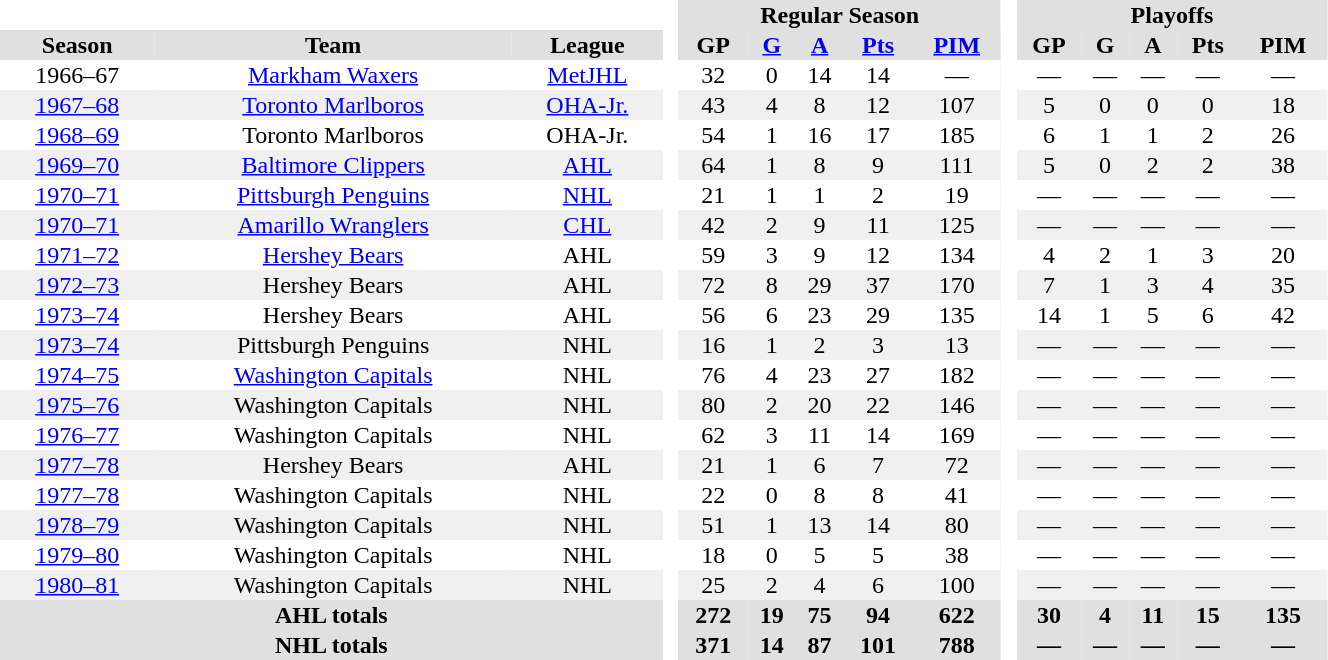<table border="0" cellpadding="1" cellspacing="0" style="text-align:center; width:70%">
<tr bgcolor="#e0e0e0">
<th colspan="3"  bgcolor="#ffffff"> </th>
<th rowspan="99" bgcolor="#ffffff"> </th>
<th colspan="5">Regular Season</th>
<th rowspan="99" bgcolor="#ffffff"> </th>
<th colspan="5">Playoffs</th>
</tr>
<tr bgcolor="#e0e0e0">
<th>Season</th>
<th>Team</th>
<th>League</th>
<th>GP</th>
<th><a href='#'>G</a></th>
<th><a href='#'>A</a></th>
<th><a href='#'>Pts</a></th>
<th><a href='#'>PIM</a></th>
<th>GP</th>
<th>G</th>
<th>A</th>
<th>Pts</th>
<th>PIM</th>
</tr>
<tr>
<td>1966–67</td>
<td><a href='#'>Markham Waxers</a></td>
<td><a href='#'>MetJHL</a></td>
<td>32</td>
<td>0</td>
<td>14</td>
<td>14</td>
<td>—</td>
<td>—</td>
<td>—</td>
<td>—</td>
<td>—</td>
<td>—</td>
</tr>
<tr bgcolor="#f0f0f0">
<td><a href='#'>1967–68</a></td>
<td><a href='#'>Toronto Marlboros</a></td>
<td><a href='#'>OHA-Jr.</a></td>
<td>43</td>
<td>4</td>
<td>8</td>
<td>12</td>
<td>107</td>
<td>5</td>
<td>0</td>
<td>0</td>
<td>0</td>
<td>18</td>
</tr>
<tr>
<td><a href='#'>1968–69</a></td>
<td>Toronto Marlboros</td>
<td>OHA-Jr.</td>
<td>54</td>
<td>1</td>
<td>16</td>
<td>17</td>
<td>185</td>
<td>6</td>
<td>1</td>
<td>1</td>
<td>2</td>
<td>26</td>
</tr>
<tr bgcolor="#f0f0f0">
<td><a href='#'>1969–70</a></td>
<td><a href='#'>Baltimore Clippers</a></td>
<td><a href='#'>AHL</a></td>
<td>64</td>
<td>1</td>
<td>8</td>
<td>9</td>
<td>111</td>
<td>5</td>
<td>0</td>
<td>2</td>
<td>2</td>
<td>38</td>
</tr>
<tr>
<td><a href='#'>1970–71</a></td>
<td><a href='#'>Pittsburgh Penguins</a></td>
<td><a href='#'>NHL</a></td>
<td>21</td>
<td>1</td>
<td>1</td>
<td>2</td>
<td>19</td>
<td>—</td>
<td>—</td>
<td>—</td>
<td>—</td>
<td>—</td>
</tr>
<tr bgcolor="#f0f0f0">
<td><a href='#'>1970–71</a></td>
<td><a href='#'>Amarillo Wranglers</a></td>
<td><a href='#'>CHL</a></td>
<td>42</td>
<td>2</td>
<td>9</td>
<td>11</td>
<td>125</td>
<td>—</td>
<td>—</td>
<td>—</td>
<td>—</td>
<td>—</td>
</tr>
<tr>
<td><a href='#'>1971–72</a></td>
<td><a href='#'>Hershey Bears</a></td>
<td>AHL</td>
<td>59</td>
<td>3</td>
<td>9</td>
<td>12</td>
<td>134</td>
<td>4</td>
<td>2</td>
<td>1</td>
<td>3</td>
<td>20</td>
</tr>
<tr bgcolor="#f0f0f0">
<td><a href='#'>1972–73</a></td>
<td>Hershey Bears</td>
<td>AHL</td>
<td>72</td>
<td>8</td>
<td>29</td>
<td>37</td>
<td>170</td>
<td>7</td>
<td>1</td>
<td>3</td>
<td>4</td>
<td>35</td>
</tr>
<tr>
<td><a href='#'>1973–74</a></td>
<td>Hershey Bears</td>
<td>AHL</td>
<td>56</td>
<td>6</td>
<td>23</td>
<td>29</td>
<td>135</td>
<td>14</td>
<td>1</td>
<td>5</td>
<td>6</td>
<td>42</td>
</tr>
<tr bgcolor="#f0f0f0">
<td><a href='#'>1973–74</a></td>
<td>Pittsburgh Penguins</td>
<td>NHL</td>
<td>16</td>
<td>1</td>
<td>2</td>
<td>3</td>
<td>13</td>
<td>—</td>
<td>—</td>
<td>—</td>
<td>—</td>
<td>—</td>
</tr>
<tr>
<td><a href='#'>1974–75</a></td>
<td><a href='#'>Washington Capitals</a></td>
<td>NHL</td>
<td>76</td>
<td>4</td>
<td>23</td>
<td>27</td>
<td>182</td>
<td>—</td>
<td>—</td>
<td>—</td>
<td>—</td>
<td>—</td>
</tr>
<tr bgcolor="#f0f0f0">
<td><a href='#'>1975–76</a></td>
<td>Washington Capitals</td>
<td>NHL</td>
<td>80</td>
<td>2</td>
<td>20</td>
<td>22</td>
<td>146</td>
<td>—</td>
<td>—</td>
<td>—</td>
<td>—</td>
<td>—</td>
</tr>
<tr>
<td><a href='#'>1976–77</a></td>
<td>Washington Capitals</td>
<td>NHL</td>
<td>62</td>
<td>3</td>
<td>11</td>
<td>14</td>
<td>169</td>
<td>—</td>
<td>—</td>
<td>—</td>
<td>—</td>
<td>—</td>
</tr>
<tr bgcolor="#f0f0f0">
<td><a href='#'>1977–78</a></td>
<td>Hershey Bears</td>
<td>AHL</td>
<td>21</td>
<td>1</td>
<td>6</td>
<td>7</td>
<td>72</td>
<td>—</td>
<td>—</td>
<td>—</td>
<td>—</td>
<td>—</td>
</tr>
<tr>
<td><a href='#'>1977–78</a></td>
<td>Washington Capitals</td>
<td>NHL</td>
<td>22</td>
<td>0</td>
<td>8</td>
<td>8</td>
<td>41</td>
<td>—</td>
<td>—</td>
<td>—</td>
<td>—</td>
<td>—</td>
</tr>
<tr bgcolor="#f0f0f0">
<td><a href='#'>1978–79</a></td>
<td>Washington Capitals</td>
<td>NHL</td>
<td>51</td>
<td>1</td>
<td>13</td>
<td>14</td>
<td>80</td>
<td>—</td>
<td>—</td>
<td>—</td>
<td>—</td>
<td>—</td>
</tr>
<tr>
<td><a href='#'>1979–80</a></td>
<td>Washington Capitals</td>
<td>NHL</td>
<td>18</td>
<td>0</td>
<td>5</td>
<td>5</td>
<td>38</td>
<td>—</td>
<td>—</td>
<td>—</td>
<td>—</td>
<td>—</td>
</tr>
<tr bgcolor="#f0f0f0">
<td><a href='#'>1980–81</a></td>
<td>Washington Capitals</td>
<td>NHL</td>
<td>25</td>
<td>2</td>
<td>4</td>
<td>6</td>
<td>100</td>
<td>—</td>
<td>—</td>
<td>—</td>
<td>—</td>
<td>—</td>
</tr>
<tr bgcolor="#e0e0e0">
<th colspan="3">AHL totals</th>
<th>272</th>
<th>19</th>
<th>75</th>
<th>94</th>
<th>622</th>
<th>30</th>
<th>4</th>
<th>11</th>
<th>15</th>
<th>135</th>
</tr>
<tr bgcolor="#e0e0e0">
<th colspan="3">NHL totals</th>
<th>371</th>
<th>14</th>
<th>87</th>
<th>101</th>
<th>788</th>
<th>—</th>
<th>—</th>
<th>—</th>
<th>—</th>
<th>—</th>
</tr>
</table>
